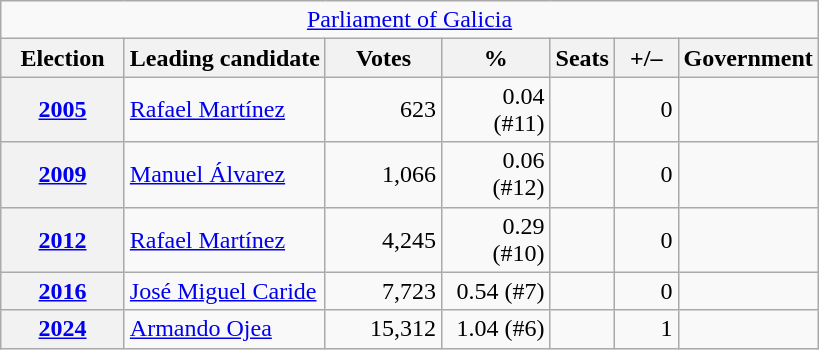<table class="wikitable" style="text-align:right;">
<tr>
<td colspan="7" align="center"><a href='#'>Parliament of Galicia</a></td>
</tr>
<tr>
<th width="75">Election</th>
<th>Leading candidate</th>
<th width="70">Votes</th>
<th width="65">%</th>
<th>Seats</th>
<th width="35">+/–</th>
<th>Government</th>
</tr>
<tr>
<th><a href='#'>2005</a></th>
<td align="left"><a href='#'>Rafael Martínez</a></td>
<td>623</td>
<td>0.04 (#11)</td>
<td></td>
<td>0</td>
<td></td>
</tr>
<tr>
<th><a href='#'>2009</a></th>
<td align="left"><a href='#'>Manuel Álvarez</a></td>
<td>1,066</td>
<td>0.06 (#12)</td>
<td></td>
<td>0</td>
<td></td>
</tr>
<tr>
<th><a href='#'>2012</a></th>
<td align="left"><a href='#'>Rafael Martínez</a></td>
<td>4,245</td>
<td>0.29 (#10)</td>
<td></td>
<td>0</td>
<td></td>
</tr>
<tr>
<th><a href='#'>2016</a></th>
<td align="left"><a href='#'>José Miguel Caride</a></td>
<td>7,723</td>
<td>0.54 (#7)</td>
<td></td>
<td>0</td>
<td></td>
</tr>
<tr>
<th><a href='#'>2024</a></th>
<td align="left"><a href='#'>Armando Ojea</a></td>
<td>15,312</td>
<td>1.04 (#6)</td>
<td></td>
<td>1</td>
<td></td>
</tr>
</table>
